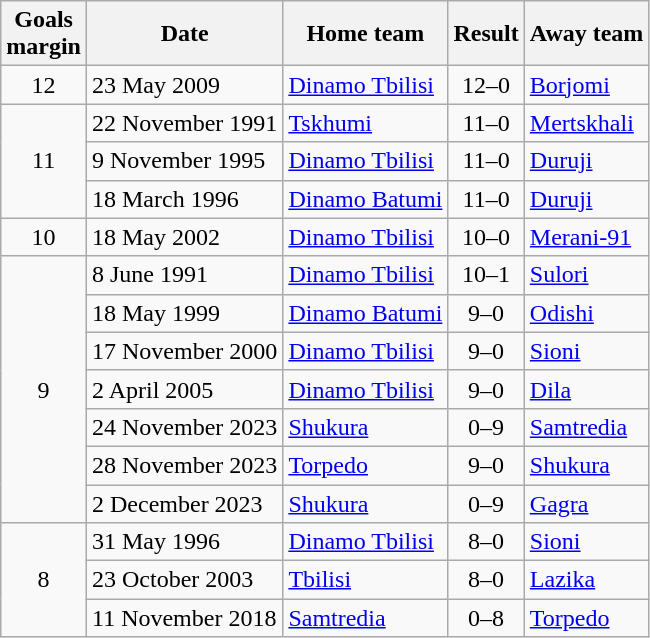<table class="wikitable sortable">
<tr>
<th>Goals <br> margin</th>
<th !width=4%>Date</th>
<th !width=12%>Home team</th>
<th ! align=center>Result</th>
<th !width=12%>Away team</th>
</tr>
<tr>
<td align=center>12</td>
<td>23 May 2009</td>
<td><a href='#'>Dinamo Tbilisi</a></td>
<td align="center">12–0</td>
<td><a href='#'>Borjomi</a></td>
</tr>
<tr>
<td rowspan="3" align="center">11</td>
<td>22 November 1991</td>
<td><a href='#'>Tskhumi</a></td>
<td align="center">11–0</td>
<td><a href='#'>Mertskhali</a></td>
</tr>
<tr>
<td>9 November 1995</td>
<td><a href='#'>Dinamo Tbilisi</a></td>
<td align="center">11–0</td>
<td><a href='#'>Duruji</a></td>
</tr>
<tr>
<td>18 March 1996</td>
<td><a href='#'>Dinamo Batumi</a></td>
<td align="center">11–0</td>
<td><a href='#'>Duruji</a></td>
</tr>
<tr>
<td align="center">10</td>
<td>18 May 2002</td>
<td><a href='#'>Dinamo Tbilisi</a></td>
<td align="center">10–0</td>
<td><a href='#'>Merani-91</a></td>
</tr>
<tr>
<td rowspan="7" align="center">9</td>
<td>8 June 1991</td>
<td><a href='#'>Dinamo Tbilisi</a></td>
<td align="center">10–1</td>
<td><a href='#'>Sulori</a></td>
</tr>
<tr>
<td>18 May 1999</td>
<td><a href='#'>Dinamo Batumi</a></td>
<td align="center">9–0</td>
<td><a href='#'>Odishi</a></td>
</tr>
<tr>
<td>17 November 2000</td>
<td><a href='#'>Dinamo Tbilisi</a></td>
<td align="center">9–0</td>
<td><a href='#'>Sioni</a></td>
</tr>
<tr>
<td>2 April 2005</td>
<td><a href='#'>Dinamo Tbilisi</a></td>
<td align="center">9–0</td>
<td><a href='#'>Dila</a></td>
</tr>
<tr>
<td>24 November 2023</td>
<td><a href='#'>Shukura</a></td>
<td align="center">0–9</td>
<td><a href='#'>Samtredia</a></td>
</tr>
<tr>
<td>28 November 2023</td>
<td><a href='#'>Torpedo</a></td>
<td align="center">9–0</td>
<td><a href='#'>Shukura</a></td>
</tr>
<tr>
<td>2 December 2023</td>
<td><a href='#'>Shukura</a></td>
<td align=center>0–9</td>
<td><a href='#'>Gagra</a></td>
</tr>
<tr>
<td rowspan="3" align=center>8</td>
<td>31 May 1996</td>
<td><a href='#'>Dinamo Tbilisi</a></td>
<td align="center">8–0</td>
<td><a href='#'>Sioni</a></td>
</tr>
<tr>
<td>23 October 2003</td>
<td><a href='#'>Tbilisi</a></td>
<td align="center">8–0</td>
<td><a href='#'>Lazika</a></td>
</tr>
<tr>
<td>11 November 2018</td>
<td><a href='#'>Samtredia</a></td>
<td align="center">0–8</td>
<td><a href='#'>Torpedo</a></td>
</tr>
</table>
